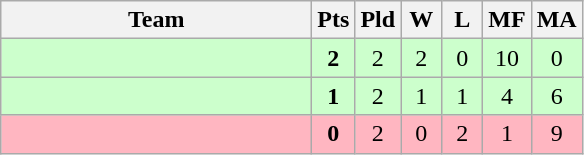<table class=wikitable style="text-align:center">
<tr>
<th width=200>Team</th>
<th width=20>Pts</th>
<th width=20>Pld</th>
<th width=20>W</th>
<th width=20>L</th>
<th width=20>MF</th>
<th width=20>MA</th>
</tr>
<tr bgcolor=ccffcc>
<td style="text-align:left"></td>
<td><strong>2</strong></td>
<td>2</td>
<td>2</td>
<td>0</td>
<td>10</td>
<td>0</td>
</tr>
<tr bgcolor=ccffcc>
<td style="text-align:left"></td>
<td><strong>1</strong></td>
<td>2</td>
<td>1</td>
<td>1</td>
<td>4</td>
<td>6</td>
</tr>
<tr bgcolor=ffb6c1>
<td style="text-align:left"></td>
<td><strong>0</strong></td>
<td>2</td>
<td>0</td>
<td>2</td>
<td>1</td>
<td>9</td>
</tr>
</table>
